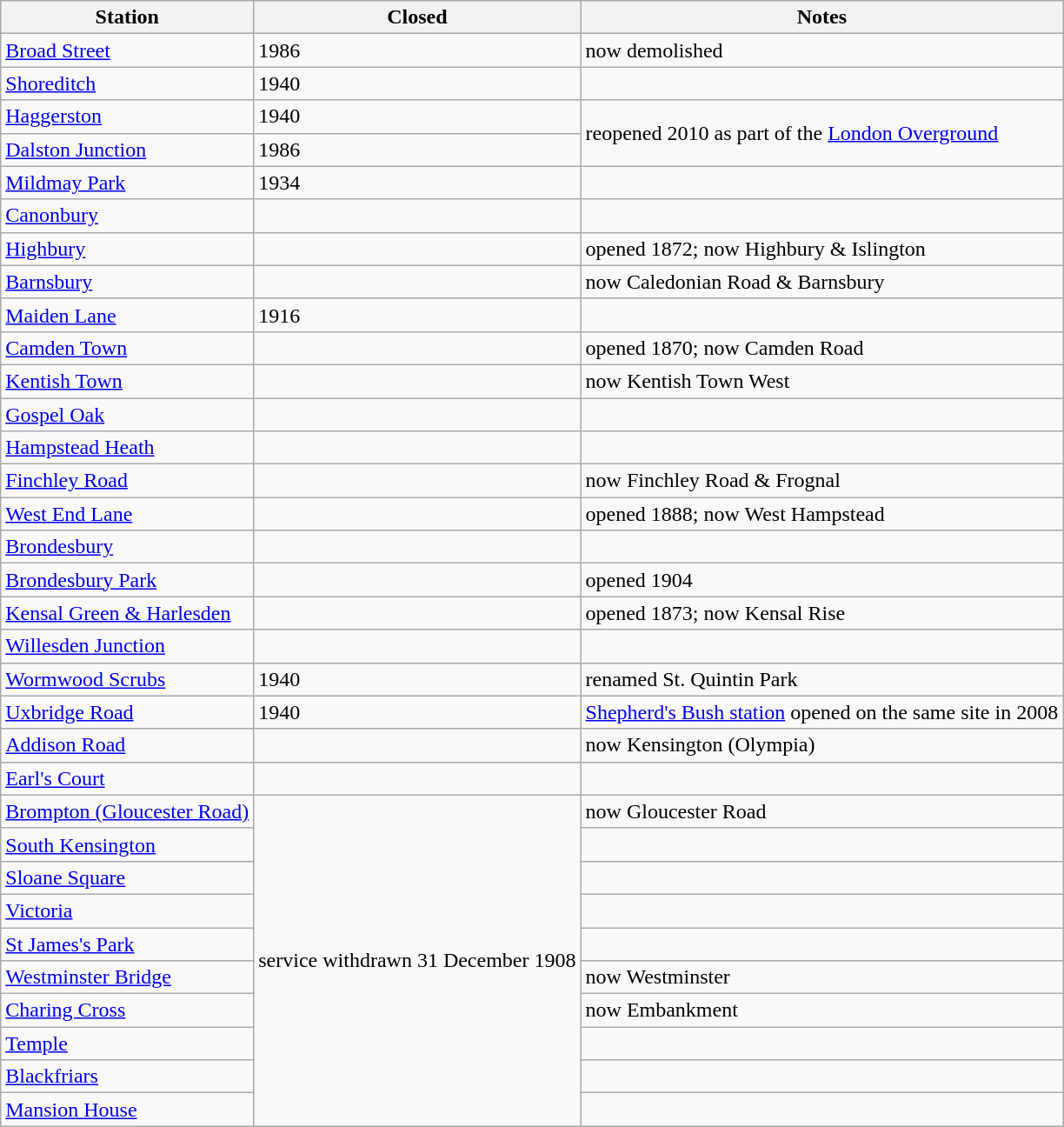<table class="wikitable sortable">
<tr>
<th>Station</th>
<th>Closed</th>
<th>Notes</th>
</tr>
<tr>
<td><a href='#'>Broad Street</a></td>
<td>1986</td>
<td>now demolished</td>
</tr>
<tr>
<td><a href='#'>Shoreditch</a></td>
<td>1940</td>
<td></td>
</tr>
<tr>
<td><a href='#'>Haggerston</a></td>
<td>1940</td>
<td rowspan=2>reopened 2010 as part of the <a href='#'>London Overground</a></td>
</tr>
<tr>
<td><a href='#'>Dalston Junction</a></td>
<td>1986</td>
</tr>
<tr>
<td><a href='#'>Mildmay Park</a></td>
<td>1934</td>
<td></td>
</tr>
<tr>
<td><a href='#'>Canonbury</a></td>
<td></td>
<td></td>
</tr>
<tr>
<td><a href='#'>Highbury</a></td>
<td></td>
<td>opened 1872; now Highbury & Islington</td>
</tr>
<tr>
<td><a href='#'>Barnsbury</a></td>
<td></td>
<td>now Caledonian Road & Barnsbury</td>
</tr>
<tr>
<td><a href='#'>Maiden Lane</a></td>
<td>1916</td>
<td></td>
</tr>
<tr>
<td><a href='#'>Camden Town</a></td>
<td></td>
<td>opened 1870; now Camden Road</td>
</tr>
<tr>
<td><a href='#'>Kentish Town</a></td>
<td></td>
<td>now Kentish Town West</td>
</tr>
<tr>
<td><a href='#'>Gospel Oak</a></td>
<td></td>
<td></td>
</tr>
<tr>
<td><a href='#'>Hampstead Heath</a></td>
<td></td>
<td></td>
</tr>
<tr>
<td><a href='#'>Finchley Road</a></td>
<td></td>
<td>now Finchley Road & Frognal</td>
</tr>
<tr>
<td><a href='#'>West End Lane</a></td>
<td></td>
<td>opened 1888; now West Hampstead</td>
</tr>
<tr>
<td><a href='#'>Brondesbury</a></td>
<td></td>
<td></td>
</tr>
<tr>
<td><a href='#'>Brondesbury Park</a></td>
<td></td>
<td>opened 1904</td>
</tr>
<tr>
<td><a href='#'>Kensal Green & Harlesden</a></td>
<td></td>
<td>opened 1873; now Kensal Rise</td>
</tr>
<tr>
<td><a href='#'>Willesden Junction</a></td>
<td></td>
<td></td>
</tr>
<tr>
<td><a href='#'>Wormwood Scrubs</a></td>
<td>1940</td>
<td>renamed St. Quintin Park</td>
</tr>
<tr>
<td><a href='#'>Uxbridge Road</a></td>
<td>1940</td>
<td><a href='#'>Shepherd's Bush station</a> opened on the same site in 2008</td>
</tr>
<tr>
<td><a href='#'>Addison Road</a></td>
<td></td>
<td>now Kensington (Olympia)</td>
</tr>
<tr>
<td><a href='#'>Earl's Court</a></td>
<td></td>
<td></td>
</tr>
<tr>
<td><a href='#'>Brompton (Gloucester Road)</a></td>
<td rowspan=10 data-sort-value=1908>service withdrawn 31 December 1908</td>
<td>now Gloucester Road</td>
</tr>
<tr>
<td><a href='#'>South Kensington</a></td>
<td></td>
</tr>
<tr>
<td><a href='#'>Sloane Square</a></td>
<td></td>
</tr>
<tr>
<td><a href='#'>Victoria</a></td>
<td></td>
</tr>
<tr>
<td><a href='#'>St James's Park</a></td>
<td></td>
</tr>
<tr>
<td><a href='#'>Westminster Bridge</a></td>
<td>now Westminster</td>
</tr>
<tr>
<td><a href='#'>Charing Cross</a></td>
<td>now Embankment</td>
</tr>
<tr>
<td><a href='#'>Temple</a></td>
<td></td>
</tr>
<tr>
<td><a href='#'>Blackfriars</a></td>
<td></td>
</tr>
<tr>
<td><a href='#'>Mansion House</a></td>
<td></td>
</tr>
</table>
